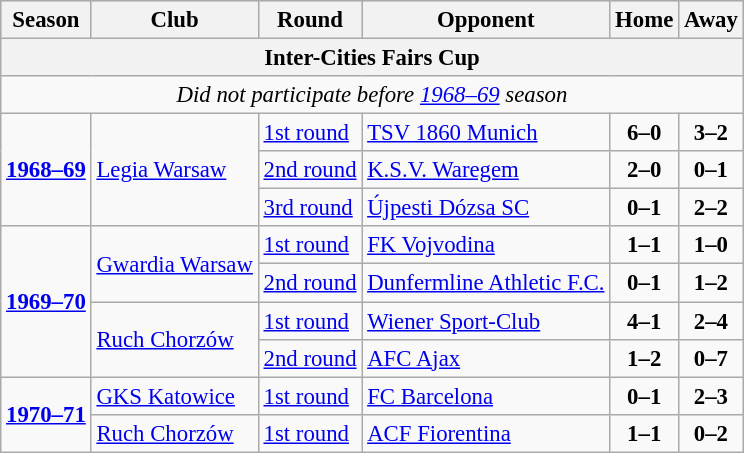<table class="wikitable mw-collapsible mw-collapsed" style="text-align: left; font-size:95%">
<tr style="background:#ccccff">
<th>Season</th>
<th>Club</th>
<th>Round</th>
<th>Opponent</th>
<th>Home</th>
<th>Away</th>
</tr>
<tr>
<th colspan=6>Inter-Cities Fairs Cup</th>
</tr>
<tr>
<td colspan=6 style="text-align:center"><em>Did not participate before <a href='#'>1968–69</a> season</em></td>
</tr>
<tr>
<td rowspan=3><a href='#'><strong>1968–69</strong></a></td>
<td rowspan=3><a href='#'>Legia Warsaw</a></td>
<td><a href='#'>1st round</a></td>
<td> <a href='#'>TSV 1860 Munich</a></td>
<td style="text-align:center"><strong>6–0</strong></td>
<td style="text-align:center"><strong>3–2</strong></td>
</tr>
<tr>
<td><a href='#'>2nd round</a></td>
<td> <a href='#'>K.S.V. Waregem</a></td>
<td style="text-align:center"><strong>2–0</strong></td>
<td style="text-align:center"><strong>0–1</strong></td>
</tr>
<tr>
<td><a href='#'>3rd round</a></td>
<td> <a href='#'>Újpesti Dózsa SC</a></td>
<td style="text-align:center"><strong>0–1</strong></td>
<td style="text-align:center"><strong>2–2</strong></td>
</tr>
<tr>
<td rowspan=4><a href='#'><strong>1969–70</strong></a></td>
<td rowspan=2><a href='#'>Gwardia Warsaw</a></td>
<td><a href='#'>1st round</a></td>
<td> <a href='#'>FK Vojvodina</a></td>
<td style="text-align:center"><strong>1–1</strong></td>
<td style="text-align:center"><strong>1–0</strong></td>
</tr>
<tr>
<td><a href='#'>2nd round</a></td>
<td> <a href='#'>Dunfermline Athletic F.C.</a></td>
<td style="text-align:center"><strong>0–1</strong></td>
<td style="text-align:center"><strong>1–2</strong></td>
</tr>
<tr>
<td rowspan=2><a href='#'>Ruch Chorzów</a></td>
<td><a href='#'>1st round</a></td>
<td> <a href='#'>Wiener Sport-Club</a></td>
<td style="text-align:center"><strong>4–1</strong></td>
<td style="text-align:center"><strong>2–4</strong></td>
</tr>
<tr>
<td><a href='#'>2nd round</a></td>
<td> <a href='#'>AFC Ajax</a></td>
<td style="text-align:center"><strong>1–2</strong></td>
<td style="text-align:center"><strong>0–7</strong></td>
</tr>
<tr>
<td rowspan=2><a href='#'><strong>1970–71</strong></a></td>
<td><a href='#'>GKS Katowice</a></td>
<td><a href='#'>1st round</a></td>
<td> <a href='#'>FC Barcelona</a></td>
<td style="text-align:center"><strong>0–1</strong></td>
<td style="text-align:center"><strong>2–3</strong></td>
</tr>
<tr>
<td><a href='#'>Ruch Chorzów</a></td>
<td><a href='#'>1st round</a></td>
<td> <a href='#'>ACF Fiorentina</a></td>
<td style="text-align:center"><strong>1–1</strong></td>
<td style="text-align:center"><strong>0–2</strong></td>
</tr>
</table>
